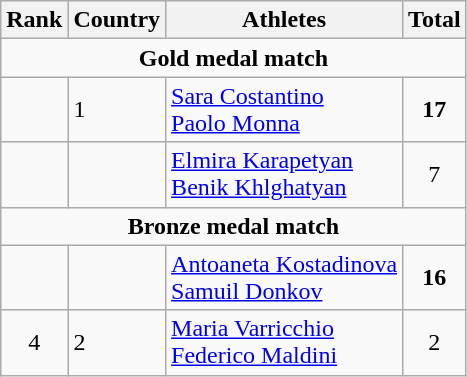<table class="wikitable" style="text-align:center">
<tr>
<th>Rank</th>
<th>Country</th>
<th>Athletes</th>
<th>Total</th>
</tr>
<tr>
<td colspan=4><strong>Gold medal match</strong></td>
</tr>
<tr>
<td></td>
<td align=left> 1</td>
<td align=left><a href='#'>Sara Costantino</a><br><a href='#'>Paolo Monna</a></td>
<td><strong>17</strong></td>
</tr>
<tr>
<td></td>
<td align=left></td>
<td align=left><a href='#'>Elmira Karapetyan</a><br><a href='#'>Benik Khlghatyan</a></td>
<td>7</td>
</tr>
<tr>
<td colspan=4><strong>Bronze medal match</strong></td>
</tr>
<tr>
<td></td>
<td align=left></td>
<td align=left><a href='#'>Antoaneta Kostadinova</a><br><a href='#'>Samuil Donkov</a></td>
<td><strong>16</strong></td>
</tr>
<tr>
<td>4</td>
<td align=left> 2</td>
<td align=left><a href='#'>Maria Varricchio</a><br><a href='#'>Federico Maldini</a></td>
<td>2</td>
</tr>
</table>
